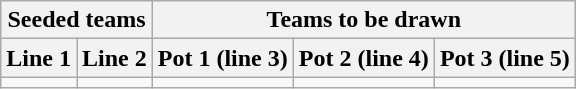<table class="wikitable">
<tr>
<th colspan=2>Seeded teams</th>
<th colspan=4>Teams to be drawn</th>
</tr>
<tr>
<th>Line 1</th>
<th>Line 2</th>
<th>Pot 1 (line 3)</th>
<th>Pot 2 (line 4)</th>
<th>Pot 3 (line 5)</th>
</tr>
<tr>
<td></td>
<td></td>
<td></td>
<td></td>
<td></td>
</tr>
</table>
